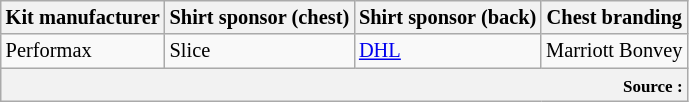<table class="wikitable"  style="font-size:85%;">
<tr>
<th>Kit manufacturer</th>
<th>Shirt sponsor (chest)</th>
<th>Shirt sponsor (back)</th>
<th>Chest branding</th>
</tr>
<tr>
<td>Performax</td>
<td>Slice</td>
<td><a href='#'>DHL</a></td>
<td>Marriott Bonvey</td>
</tr>
<tr>
<th colspan="4" style="text-align:right;"><small> Source :</small></th>
</tr>
</table>
